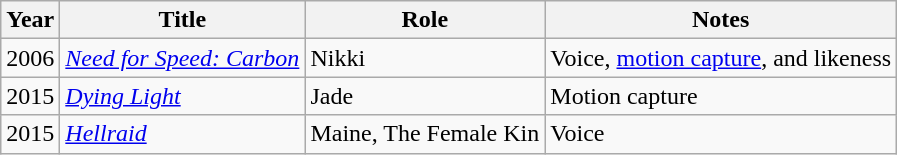<table class="wikitable sortable">
<tr>
<th>Year</th>
<th>Title</th>
<th>Role</th>
<th class="unsortable">Notes</th>
</tr>
<tr>
<td>2006</td>
<td><em><a href='#'>Need for Speed: Carbon</a></em></td>
<td>Nikki</td>
<td>Voice, <a href='#'>motion capture</a>, and likeness</td>
</tr>
<tr>
<td>2015</td>
<td><em><a href='#'>Dying Light</a></em></td>
<td>Jade</td>
<td>Motion capture</td>
</tr>
<tr>
<td>2015</td>
<td><em><a href='#'>Hellraid</a></em></td>
<td>Maine, The Female Kin</td>
<td>Voice</td>
</tr>
</table>
